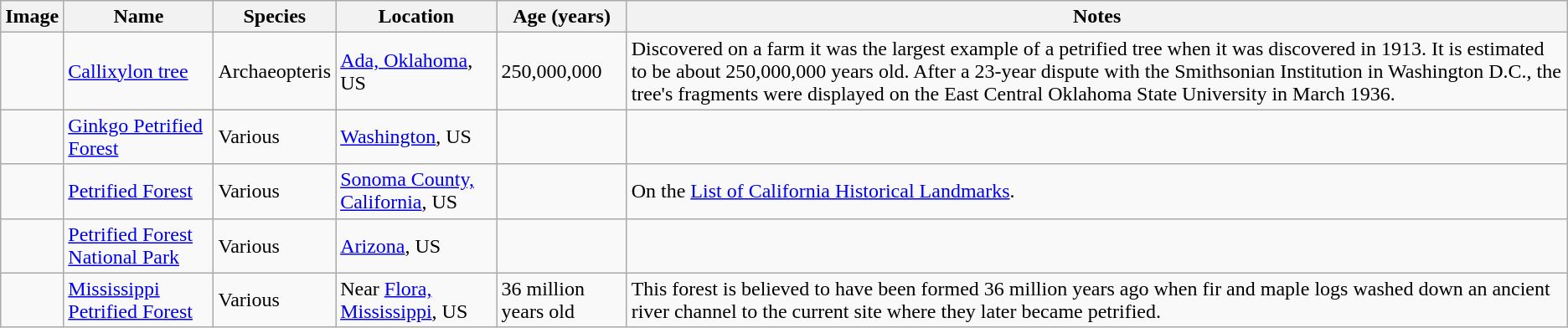<table class="wikitable">
<tr>
<th>Image</th>
<th>Name</th>
<th>Species</th>
<th>Location</th>
<th>Age (years)</th>
<th>Notes</th>
</tr>
<tr>
<td></td>
<td><a href='#'>Callixylon tree</a></td>
<td>Archaeopteris</td>
<td><a href='#'>Ada, Oklahoma</a>, US</td>
<td>250,000,000</td>
<td>Discovered on a farm it was the largest example of a petrified tree when it was discovered in 1913. It is estimated to be about 250,000,000 years old. After a 23-year dispute with the Smithsonian Institution in Washington D.C., the tree's fragments were displayed on the East Central Oklahoma State University in March 1936.</td>
</tr>
<tr>
<td></td>
<td><a href='#'>Ginkgo Petrified Forest</a></td>
<td>Various</td>
<td><a href='#'>Washington</a>, US</td>
<td></td>
<td></td>
</tr>
<tr>
<td></td>
<td><a href='#'>Petrified Forest</a></td>
<td>Various</td>
<td><a href='#'>Sonoma County, California</a>, US</td>
<td></td>
<td>On the <a href='#'>List of California Historical Landmarks</a>.</td>
</tr>
<tr>
<td></td>
<td><a href='#'>Petrified Forest National Park</a></td>
<td>Various</td>
<td><a href='#'>Arizona</a>, US</td>
<td></td>
<td></td>
</tr>
<tr>
<td></td>
<td><a href='#'>Mississippi Petrified Forest</a></td>
<td>Various</td>
<td>Near <a href='#'>Flora, Mississippi</a>, US</td>
<td>36 million years old</td>
<td>This forest is believed to have been formed 36 million years ago when fir and maple logs washed down an ancient river channel to the current site where they later became petrified.</td>
</tr>
</table>
